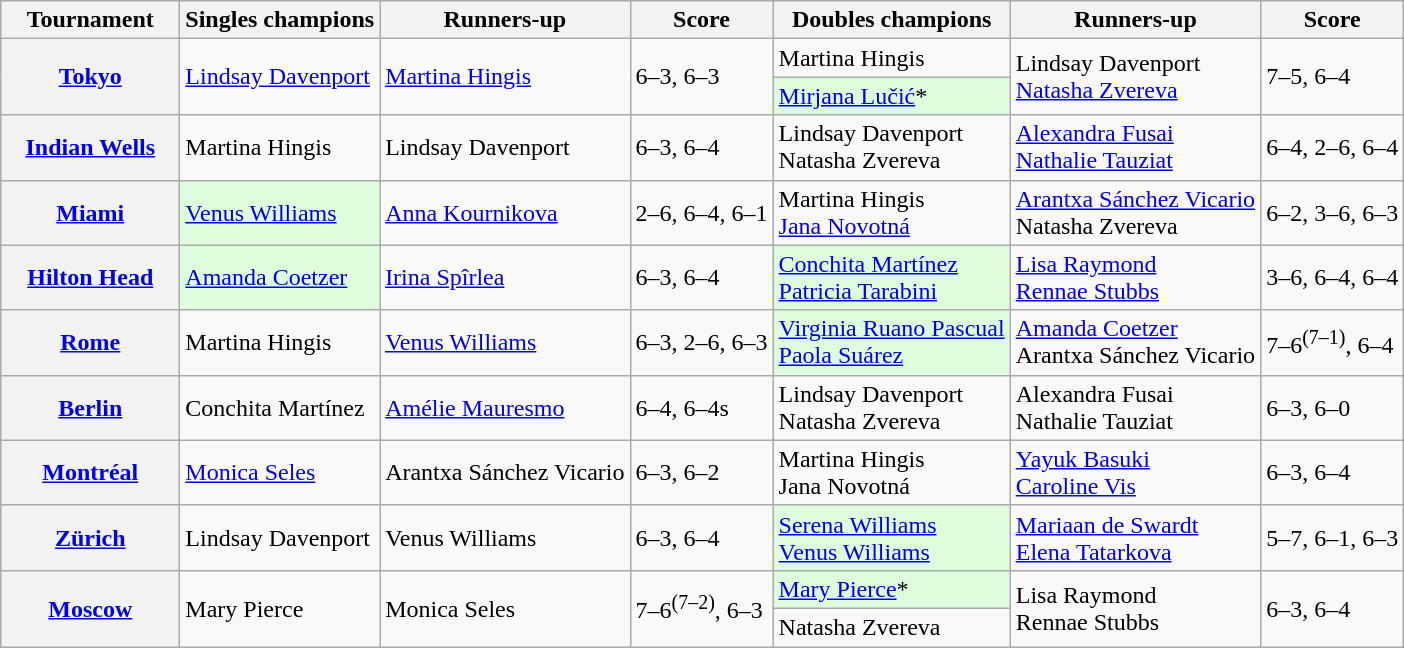<table class="wikitable plainrowheaders">
<tr>
<th scope="col" style="min-width:7em">Tournament</th>
<th scope="col">Singles champions</th>
<th scope="col">Runners-up</th>
<th scope="col">Score</th>
<th scope="col">Doubles champions</th>
<th scope="col">Runners-up</th>
<th scope="col">Score</th>
</tr>
<tr>
<th scope="row" rowspan=2><strong><a href='#'>Tokyo</a></strong><br></th>
<td rowspan="2"> <a href='#'>Lindsay Davenport</a></td>
<td rowspan="2"> <a href='#'>Martina Hingis</a></td>
<td rowspan="2">6–3, 6–3</td>
<td> Martina Hingis</td>
<td rowspan="2"> Lindsay Davenport <br>  <a href='#'>Natasha Zvereva</a></td>
<td rowspan="2">7–5, 6–4</td>
</tr>
<tr>
<td style="background:#ddfddd"> <a href='#'>Mirjana Lučić</a>*</td>
</tr>
<tr>
<th scope="row"><strong><a href='#'>Indian Wells</a></strong><br></th>
<td> Martina Hingis</td>
<td> Lindsay Davenport</td>
<td>6–3, 6–4</td>
<td> Lindsay Davenport <br>  Natasha Zvereva</td>
<td> <a href='#'>Alexandra Fusai</a> <br>  <a href='#'>Nathalie Tauziat</a></td>
<td>6–4, 2–6, 6–4</td>
</tr>
<tr>
<th scope="row"><strong><a href='#'>Miami</a></strong><br></th>
<td style="background:#ddfddd"> <a href='#'>Venus Williams</a></td>
<td> <a href='#'>Anna Kournikova</a></td>
<td>2–6, 6–4, 6–1</td>
<td> Martina Hingis <br>  <a href='#'>Jana Novotná</a></td>
<td> <a href='#'>Arantxa Sánchez Vicario</a> <br>  Natasha Zvereva</td>
<td>6–2, 3–6, 6–3</td>
</tr>
<tr>
<th scope="row"><strong><a href='#'>Hilton Head</a></strong><br></th>
<td style="background:#ddfddd"> <a href='#'>Amanda Coetzer</a></td>
<td> <a href='#'>Irina Spîrlea</a></td>
<td>6–3, 6–4</td>
<td style="background:#ddfddd"> <a href='#'>Conchita Martínez</a> <br>  <a href='#'>Patricia Tarabini</a></td>
<td> <a href='#'>Lisa Raymond</a> <br>  <a href='#'>Rennae Stubbs</a></td>
<td>3–6, 6–4, 6–4</td>
</tr>
<tr>
<th scope="row"><strong><a href='#'>Rome</a></strong><br></th>
<td> Martina Hingis</td>
<td> <a href='#'>Venus Williams</a></td>
<td>6–3, 2–6, 6–3</td>
<td style="background:#ddfddd"> <a href='#'>Virginia Ruano Pascual</a> <br>  <a href='#'>Paola Suárez</a></td>
<td> <a href='#'>Amanda Coetzer</a> <br>  Arantxa Sánchez Vicario</td>
<td>7–6<sup>(7–1)</sup>, 6–4</td>
</tr>
<tr>
<th scope="row"><strong><a href='#'>Berlin</a></strong><br></th>
<td> Conchita Martínez</td>
<td> <a href='#'>Amélie Mauresmo</a></td>
<td>6–4, 6–4s</td>
<td> Lindsay Davenport <br>  Natasha Zvereva</td>
<td> Alexandra Fusai <br>  Nathalie Tauziat</td>
<td>6–3, 6–0</td>
</tr>
<tr>
<th scope="row"><strong><a href='#'>Montréal</a></strong><br></th>
<td> <a href='#'>Monica Seles</a></td>
<td> Arantxa Sánchez Vicario</td>
<td>6–3, 6–2</td>
<td> Martina Hingis <br>  Jana Novotná</td>
<td> <a href='#'>Yayuk Basuki</a> <br>  <a href='#'>Caroline Vis</a></td>
<td>6–3, 6–4</td>
</tr>
<tr>
<th scope="row"><strong><a href='#'>Zürich</a></strong><br></th>
<td> Lindsay Davenport</td>
<td> Venus Williams</td>
<td>6–3, 6–4</td>
<td style="background:#ddfddd"> <a href='#'>Serena Williams</a> <br>  <a href='#'>Venus Williams</a></td>
<td> <a href='#'>Mariaan de Swardt</a> <br>  <a href='#'>Elena Tatarkova</a></td>
<td>5–7, 6–1, 6–3</td>
</tr>
<tr>
<th scope="row" rowspan=2><strong><a href='#'>Moscow</a></strong><br></th>
<td rowspan="2"> Mary Pierce</td>
<td rowspan="2"> Monica Seles</td>
<td rowspan="2">7–6<sup>(7–2)</sup>, 6–3</td>
<td style="background:#ddfddd"> <a href='#'>Mary Pierce</a>*</td>
<td rowspan="2"> Lisa Raymond <br>  Rennae Stubbs</td>
<td rowspan="2">6–3, 6–4</td>
</tr>
<tr>
<td> Natasha Zvereva</td>
</tr>
</table>
